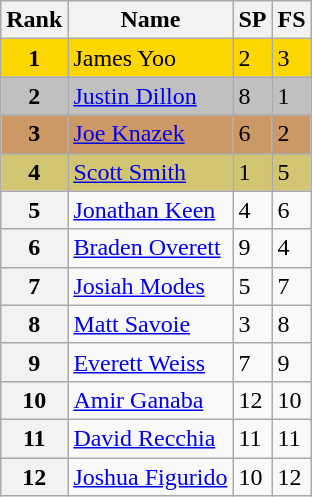<table class="wikitable">
<tr>
<th>Rank</th>
<th>Name</th>
<th>SP</th>
<th>FS</th>
</tr>
<tr bgcolor="gold">
<td align="center"><strong>1</strong></td>
<td>James Yoo</td>
<td>2</td>
<td>3</td>
</tr>
<tr bgcolor="silver">
<td align="center"><strong>2</strong></td>
<td><a href='#'>Justin Dillon</a></td>
<td>8</td>
<td>1</td>
</tr>
<tr bgcolor="cc9966">
<td align="center"><strong>3</strong></td>
<td><a href='#'>Joe Knazek</a></td>
<td>6</td>
<td>2</td>
</tr>
<tr bgcolor="#d1c571">
<td align="center"><strong>4</strong></td>
<td><a href='#'>Scott Smith</a></td>
<td>1</td>
<td>5</td>
</tr>
<tr>
<th>5</th>
<td><a href='#'>Jonathan Keen</a></td>
<td>4</td>
<td>6</td>
</tr>
<tr>
<th>6</th>
<td><a href='#'>Braden Overett</a></td>
<td>9</td>
<td>4</td>
</tr>
<tr>
<th>7</th>
<td><a href='#'>Josiah Modes</a></td>
<td>5</td>
<td>7</td>
</tr>
<tr>
<th>8</th>
<td><a href='#'>Matt Savoie</a></td>
<td>3</td>
<td>8</td>
</tr>
<tr>
<th>9</th>
<td><a href='#'>Everett Weiss</a></td>
<td>7</td>
<td>9</td>
</tr>
<tr>
<th>10</th>
<td><a href='#'>Amir Ganaba</a></td>
<td>12</td>
<td>10</td>
</tr>
<tr>
<th>11</th>
<td><a href='#'>David Recchia</a></td>
<td>11</td>
<td>11</td>
</tr>
<tr>
<th>12</th>
<td><a href='#'>Joshua Figurido</a></td>
<td>10</td>
<td>12</td>
</tr>
</table>
